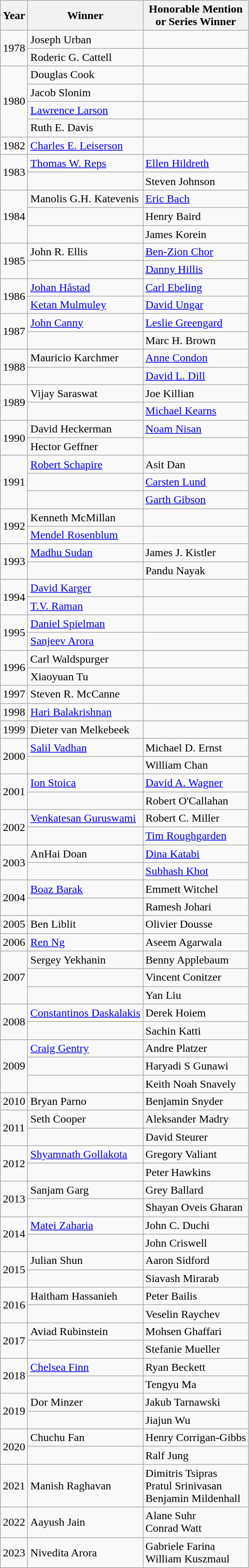<table class="wikitable sortable">
<tr>
<th>Year</th>
<th>Winner</th>
<th>Honorable Mention<br>or Series Winner</th>
</tr>
<tr>
<td rowspan="2">1978</td>
<td>Joseph Urban</td>
<td></td>
</tr>
<tr>
<td>Roderic G. Cattell</td>
<td></td>
</tr>
<tr>
<td rowspan="4">1980</td>
<td>Douglas Cook</td>
<td></td>
</tr>
<tr>
<td>Jacob Slonim</td>
<td></td>
</tr>
<tr>
<td><a href='#'>Lawrence Larson</a></td>
<td></td>
</tr>
<tr>
<td>Ruth E. Davis</td>
<td></td>
</tr>
<tr>
<td>1982</td>
<td><a href='#'>Charles E. Leiserson</a></td>
<td></td>
</tr>
<tr>
<td rowspan="2">1983</td>
<td><a href='#'>Thomas W. Reps</a></td>
<td><a href='#'>Ellen Hildreth</a></td>
</tr>
<tr>
<td></td>
<td>Steven Johnson</td>
</tr>
<tr>
<td rowspan="3">1984</td>
<td>Manolis G.H. Katevenis</td>
<td><a href='#'>Eric Bach</a></td>
</tr>
<tr>
<td></td>
<td>Henry Baird</td>
</tr>
<tr>
<td></td>
<td>James Korein</td>
</tr>
<tr>
<td rowspan="2">1985</td>
<td>John R. Ellis</td>
<td><a href='#'>Ben-Zion Chor</a></td>
</tr>
<tr>
<td></td>
<td><a href='#'>Danny Hillis</a></td>
</tr>
<tr>
<td rowspan="2">1986</td>
<td><a href='#'>Johan Håstad</a></td>
<td><a href='#'>Carl Ebeling</a></td>
</tr>
<tr>
<td><a href='#'>Ketan Mulmuley</a></td>
<td><a href='#'>David Ungar</a></td>
</tr>
<tr>
<td rowspan="2">1987</td>
<td><a href='#'>John Canny</a></td>
<td><a href='#'>Leslie Greengard</a></td>
</tr>
<tr>
<td></td>
<td>Marc H. Brown</td>
</tr>
<tr>
<td rowspan="2">1988</td>
<td>Mauricio Karchmer</td>
<td><a href='#'>Anne Condon</a></td>
</tr>
<tr>
<td></td>
<td><a href='#'>David L. Dill</a></td>
</tr>
<tr>
<td rowspan="2">1989</td>
<td>Vijay Saraswat</td>
<td>Joe Killian</td>
</tr>
<tr>
<td></td>
<td><a href='#'>Michael Kearns</a></td>
</tr>
<tr>
<td rowspan="2">1990</td>
<td>David Heckerman</td>
<td><a href='#'>Noam Nisan</a></td>
</tr>
<tr>
<td>Hector Geffner</td>
<td></td>
</tr>
<tr>
<td rowspan="3">1991</td>
<td><a href='#'>Robert Schapire</a></td>
<td>Asit Dan</td>
</tr>
<tr>
<td></td>
<td><a href='#'>Carsten Lund</a></td>
</tr>
<tr>
<td></td>
<td><a href='#'>Garth Gibson</a></td>
</tr>
<tr>
<td rowspan="2">1992</td>
<td>Kenneth McMillan</td>
<td></td>
</tr>
<tr>
<td><a href='#'>Mendel Rosenblum</a></td>
<td></td>
</tr>
<tr>
<td rowspan="2">1993</td>
<td><a href='#'>Madhu Sudan</a></td>
<td>James J. Kistler</td>
</tr>
<tr>
<td></td>
<td>Pandu Nayak</td>
</tr>
<tr>
<td rowspan="2">1994</td>
<td><a href='#'>David Karger</a></td>
<td></td>
</tr>
<tr>
<td><a href='#'>T.V. Raman</a></td>
<td></td>
</tr>
<tr>
<td rowspan="2">1995</td>
<td><a href='#'>Daniel Spielman</a></td>
<td></td>
</tr>
<tr>
<td><a href='#'>Sanjeev Arora</a></td>
<td></td>
</tr>
<tr>
<td rowspan="2">1996</td>
<td>Carl Waldspurger</td>
<td></td>
</tr>
<tr>
<td>Xiaoyuan Tu</td>
<td></td>
</tr>
<tr>
<td>1997</td>
<td>Steven R. McCanne</td>
<td></td>
</tr>
<tr>
<td>1998</td>
<td><a href='#'>Hari Balakrishnan</a></td>
<td></td>
</tr>
<tr>
<td>1999</td>
<td>Dieter van Melkebeek</td>
<td></td>
</tr>
<tr>
<td rowspan="2">2000</td>
<td><a href='#'>Salil Vadhan</a></td>
<td>Michael D. Ernst</td>
</tr>
<tr>
<td></td>
<td>William Chan</td>
</tr>
<tr>
<td rowspan="2">2001</td>
<td><a href='#'>Ion Stoica</a></td>
<td><a href='#'>David A. Wagner</a></td>
</tr>
<tr>
<td></td>
<td>Robert O'Callahan</td>
</tr>
<tr>
<td rowspan="2">2002</td>
<td><a href='#'>Venkatesan Guruswami</a></td>
<td>Robert C. Miller</td>
</tr>
<tr>
<td></td>
<td><a href='#'>Tim Roughgarden</a></td>
</tr>
<tr>
<td rowspan="2">2003</td>
<td>AnHai Doan</td>
<td><a href='#'>Dina Katabi</a></td>
</tr>
<tr>
<td></td>
<td><a href='#'>Subhash Khot</a></td>
</tr>
<tr>
<td rowspan="2">2004</td>
<td><a href='#'>Boaz Barak</a></td>
<td>Emmett Witchel</td>
</tr>
<tr>
<td></td>
<td>Ramesh Johari</td>
</tr>
<tr>
<td>2005</td>
<td>Ben Liblit</td>
<td>Olivier Dousse</td>
</tr>
<tr>
<td>2006</td>
<td><a href='#'>Ren Ng</a></td>
<td>Aseem Agarwala</td>
</tr>
<tr>
<td rowspan="3">2007</td>
<td>Sergey Yekhanin</td>
<td>Benny Applebaum</td>
</tr>
<tr>
<td></td>
<td>Vincent Conitzer</td>
</tr>
<tr>
<td></td>
<td>Yan Liu</td>
</tr>
<tr>
<td rowspan="2">2008</td>
<td><a href='#'>Constantinos Daskalakis</a></td>
<td>Derek Hoiem</td>
</tr>
<tr>
<td></td>
<td>Sachin Katti</td>
</tr>
<tr>
<td rowspan="3">2009</td>
<td><a href='#'>Craig Gentry</a></td>
<td>Andre Platzer</td>
</tr>
<tr>
<td></td>
<td>Haryadi S Gunawi</td>
</tr>
<tr>
<td></td>
<td>Keith Noah Snavely</td>
</tr>
<tr>
<td>2010</td>
<td>Bryan Parno</td>
<td>Benjamin Snyder</td>
</tr>
<tr>
<td rowspan="2">2011</td>
<td>Seth Cooper</td>
<td>Aleksander Madry</td>
</tr>
<tr>
<td></td>
<td>David Steurer</td>
</tr>
<tr>
<td rowspan="2">2012</td>
<td><a href='#'>Shyamnath Gollakota</a></td>
<td>Gregory Valiant</td>
</tr>
<tr>
<td></td>
<td>Peter Hawkins</td>
</tr>
<tr>
<td rowspan="2">2013</td>
<td>Sanjam Garg</td>
<td>Grey Ballard</td>
</tr>
<tr>
<td></td>
<td>Shayan Oveis Gharan</td>
</tr>
<tr>
<td rowspan="2">2014</td>
<td><a href='#'>Matei Zaharia</a></td>
<td>John C. Duchi</td>
</tr>
<tr>
<td></td>
<td>John Criswell</td>
</tr>
<tr>
<td rowspan="2">2015</td>
<td>Julian Shun</td>
<td>Aaron Sidford</td>
</tr>
<tr>
<td></td>
<td>Siavash Mirarab</td>
</tr>
<tr>
<td rowspan="2">2016</td>
<td>Haitham Hassanieh</td>
<td>Peter Bailis</td>
</tr>
<tr>
<td></td>
<td>Veselin Raychev</td>
</tr>
<tr>
<td rowspan="2">2017</td>
<td>Aviad Rubinstein</td>
<td>Mohsen Ghaffari</td>
</tr>
<tr>
<td></td>
<td>Stefanie Mueller</td>
</tr>
<tr>
<td rowspan="2">2018</td>
<td><a href='#'>Chelsea Finn</a></td>
<td>Ryan Beckett</td>
</tr>
<tr>
<td></td>
<td>Tengyu Ma</td>
</tr>
<tr>
<td rowspan="2">2019</td>
<td>Dor Minzer</td>
<td>Jakub Tarnawski</td>
</tr>
<tr>
<td></td>
<td>Jiajun Wu</td>
</tr>
<tr>
<td rowspan="2">2020</td>
<td>Chuchu Fan</td>
<td>Henry Corrigan-Gibbs</td>
</tr>
<tr>
<td></td>
<td>Ralf Jung</td>
</tr>
<tr>
<td>2021</td>
<td>Manish Raghavan</td>
<td>Dimitris Tsipras<br>Pratul Srinivasan<br>Benjamin Mildenhall</td>
</tr>
<tr>
<td>2022</td>
<td>Aayush Jain</td>
<td>Alane Suhr<br>Conrad Watt</td>
</tr>
<tr>
<td>2023</td>
<td>Nivedita Arora</td>
<td>Gabriele Farina<br>William Kuszmaul</td>
</tr>
</table>
